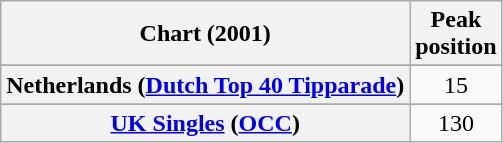<table class="wikitable sortable plainrowheaders" style="text-align:center">
<tr>
<th>Chart (2001)</th>
<th>Peak<br>position</th>
</tr>
<tr>
</tr>
<tr>
</tr>
<tr>
<th scope="row">Netherlands (<a href='#'>Dutch Top 40 Tipparade</a>)</th>
<td>15</td>
</tr>
<tr>
</tr>
<tr>
<th scope="row"><a href='#'>UK Singles</a> (<a href='#'>OCC</a>)</th>
<td>130</td>
</tr>
</table>
